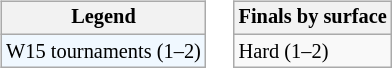<table>
<tr valign=top>
<td><br><table class="wikitable" style="font-size:85%;">
<tr>
<th>Legend</th>
</tr>
<tr style="background:#f0f8ff;">
<td>W15 tournaments (1–2)</td>
</tr>
</table>
</td>
<td><br><table class="wikitable" style="font-size:85%;">
<tr>
<th>Finals by surface</th>
</tr>
<tr>
<td>Hard (1–2)</td>
</tr>
</table>
</td>
</tr>
</table>
